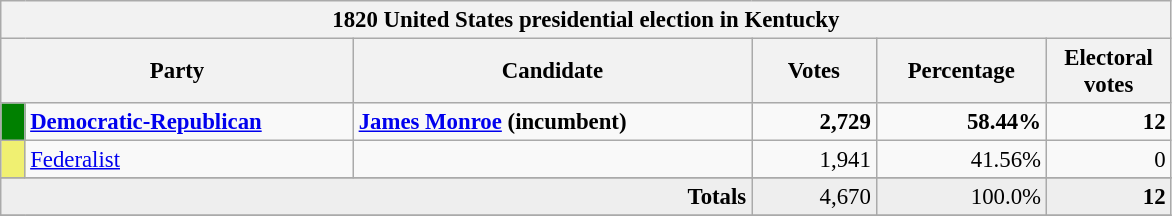<table class="wikitable" style="font-size: 95%;">
<tr>
<th colspan="6">1820 United States presidential election in Kentucky</th>
</tr>
<tr>
<th colspan="2" style="width: 15em">Party</th>
<th style="width: 17em">Candidate</th>
<th style="width: 5em">Votes</th>
<th style="width: 7em">Percentage</th>
<th style="width: 5em">Electoral votes</th>
</tr>
<tr>
<th style="background-color:#008000; width: 3px"></th>
<td style="width: 130px"><strong><a href='#'>Democratic-Republican</a></strong></td>
<td><strong><a href='#'>James Monroe</a> (incumbent)</strong></td>
<td align="right"><strong>2,729</strong></td>
<td align="right"><strong>58.44%</strong></td>
<td align="right"><strong>12</strong></td>
</tr>
<tr>
<th style="background-color:#F0F071; width: 3px"></th>
<td style="width: 130px"><a href='#'>Federalist</a></td>
<td></td>
<td align="right">1,941</td>
<td align="right">41.56%</td>
<td align="right">0</td>
</tr>
<tr>
</tr>
<tr bgcolor="#EEEEEE">
<td colspan="3" align="right"><strong>Totals</strong></td>
<td align="right">4,670</td>
<td align="right">100.0%</td>
<td align="right"><strong>12</strong></td>
</tr>
<tr>
</tr>
</table>
